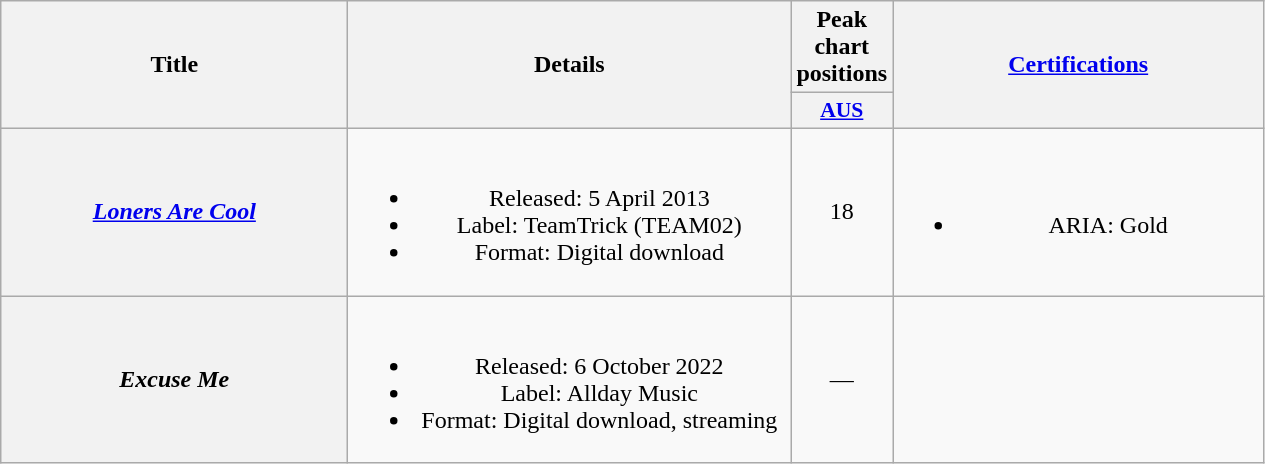<table class="wikitable plainrowheaders" style="text-align:center;">
<tr>
<th rowspan="2" scope="col" style="width:14em;">Title</th>
<th rowspan="2" scope="col" style="width:18em;">Details</th>
<th colspan="1" scope="col">Peak chart positions</th>
<th rowspan="2" scope="col" style="width:15em;"><a href='#'>Certifications</a></th>
</tr>
<tr>
<th scope="col" style="width:3em;font-size:90%;"><a href='#'>AUS</a><br></th>
</tr>
<tr>
<th scope="row"><em><a href='#'>Loners Are Cool</a></em></th>
<td><br><ul><li>Released: 5 April 2013</li><li>Label: TeamTrick (TEAM02)</li><li>Format: Digital download</li></ul></td>
<td>18</td>
<td><br><ul><li>ARIA: Gold</li></ul></td>
</tr>
<tr>
<th scope="row"><em>Excuse Me</em></th>
<td><br><ul><li>Released: 6 October 2022</li><li>Label: Allday Music</li><li>Format: Digital download, streaming</li></ul></td>
<td>—</td>
<td></td>
</tr>
</table>
